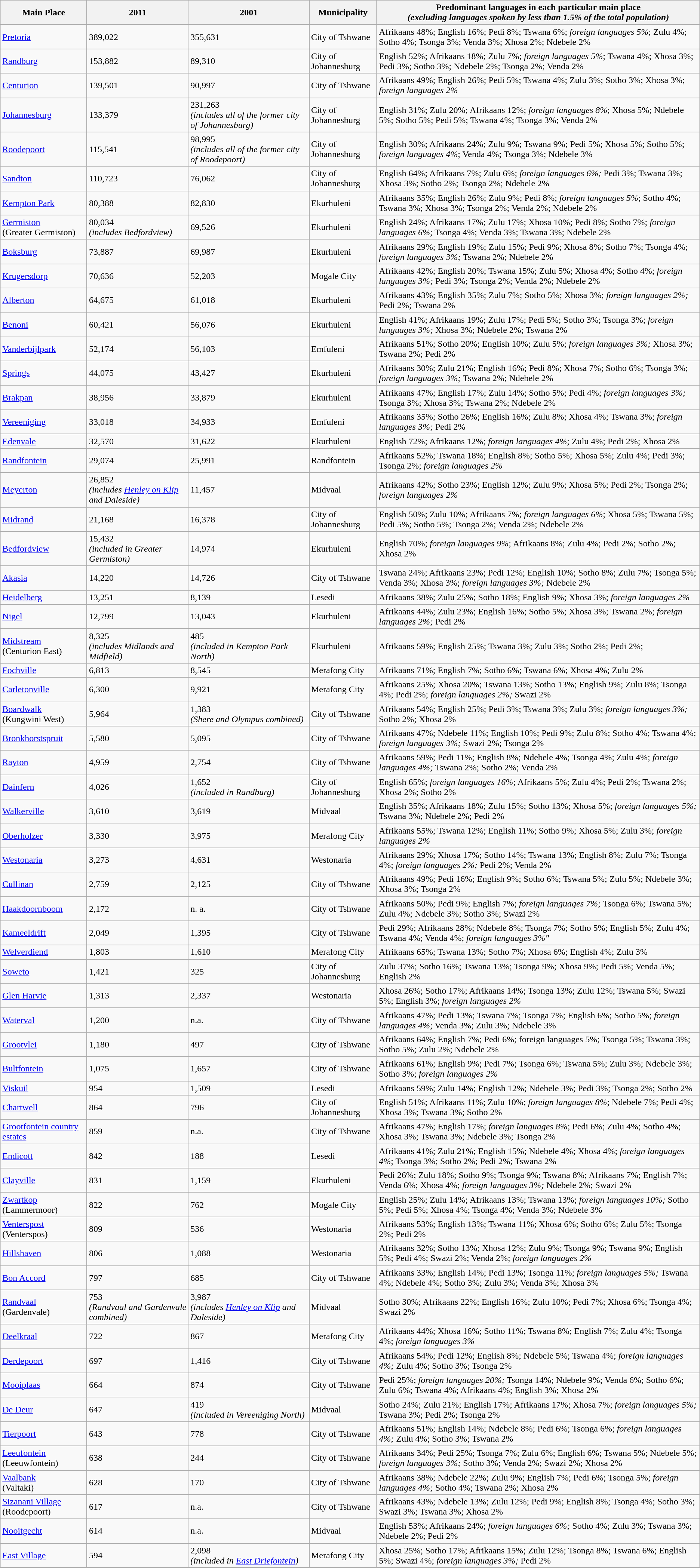<table class="wikitable sortable">
<tr>
<th scope="col">Main Place</th>
<th scope="col">2011</th>
<th scope="col">2001</th>
<th scope="col" style="text-align:center;">Municipality</th>
<th scope="col">Predominant languages in each particular main place<br><em>(excluding languages spoken by less than 1.5% of the total population)</em></th>
</tr>
<tr>
<td><a href='#'>Pretoria</a></td>
<td>389,022</td>
<td>355,631</td>
<td>City of Tshwane</td>
<td>Afrikaans 48%; English 16%; Pedi 8%; Tswana 6%; <em>foreign languages 5%</em>; Zulu 4%; Sotho 4%; Tsonga 3%; Venda 3%; Xhosa 2%; Ndebele 2%</td>
</tr>
<tr>
<td><a href='#'>Randburg</a></td>
<td>153,882</td>
<td>89,310</td>
<td>City of Johannesburg</td>
<td>English 52%; Afrikaans 18%; Zulu 7%; <em>foreign languages 5%</em>; Tswana 4%; Xhosa 3%; Pedi 3%; Sotho 3%; Ndebele 2%; Tsonga 2%; Venda 2%</td>
</tr>
<tr>
<td><a href='#'>Centurion</a></td>
<td>139,501</td>
<td>90,997</td>
<td>City of Tshwane</td>
<td>Afrikaans 49%; English 26%; Pedi 5%; Tswana 4%; Zulu 3%; Sotho 3%; Xhosa 3%; <em>foreign languages 2%</em></td>
</tr>
<tr>
<td><a href='#'>Johannesburg</a></td>
<td>133,379</td>
<td>231,263 <br><em>(includes all of the former city of Johannesburg)</em></td>
<td>City of Johannesburg</td>
<td>English 31%; Zulu 20%; Afrikaans 12%; <em>foreign languages 8%</em>; Xhosa 5%; Ndebele 5%; Sotho 5%; Pedi 5%; Tswana 4%; Tsonga 3%; Venda 2%</td>
</tr>
<tr>
<td><a href='#'>Roodepoort</a></td>
<td>115,541</td>
<td>98,995<br><em>(includes all of the former city of Roodepoort)</em></td>
<td>City of Johannesburg</td>
<td>English 30%; Afrikaans 24%; Zulu 9%; Tswana 9%; Pedi 5%; Xhosa 5%; Sotho 5%; <em>foreign languages 4%</em>; Venda 4%; Tsonga 3%; Ndebele 3%</td>
</tr>
<tr>
<td><a href='#'>Sandton</a></td>
<td>110,723</td>
<td>76,062</td>
<td>City of Johannesburg</td>
<td>English 64%; Afrikaans 7%; Zulu 6%; <em>foreign languages 6%;</em> Pedi 3%; Tswana 3%; Xhosa 3%; Sotho 2%; Tsonga 2%; Ndebele 2%</td>
</tr>
<tr>
<td><a href='#'>Kempton Park</a></td>
<td>80,388</td>
<td>82,830</td>
<td>Ekurhuleni</td>
<td>Afrikaans 35%; English 26%; Zulu 9%; Pedi 8%; <em>foreign languages 5%</em>; Sotho 4%; Tswana 3%; Xhosa 3%; Tsonga 2%; Venda 2%; Ndebele 2%</td>
</tr>
<tr>
<td><a href='#'>Germiston</a><br>(Greater Germiston)</td>
<td>80,034<br><em>(includes Bedfordview)</em></td>
<td>69,526</td>
<td>Ekurhuleni</td>
<td>English 24%; Afrikaans 17%; Zulu 17%; Xhosa 10%; Pedi 8%; Sotho 7%; <em>foreign languages 6%</em>; Tsonga 4%; Venda 3%; Tswana 3%; Ndebele 2%</td>
</tr>
<tr>
<td><a href='#'>Boksburg</a></td>
<td>73,887</td>
<td>69,987</td>
<td>Ekurhuleni</td>
<td>Afrikaans 29%; English 19%; Zulu 15%; Pedi 9%; Xhosa 8%; Sotho 7%; Tsonga 4%; <em>foreign languages 3%;</em> Tswana 2%; Ndebele 2%</td>
</tr>
<tr>
<td><a href='#'>Krugersdorp</a></td>
<td>70,636</td>
<td>52,203</td>
<td>Mogale City</td>
<td>Afrikaans 42%; English 20%; Tswana 15%; Zulu 5%; Xhosa 4%; Sotho 4%; <em>foreign languages 3%;</em> Pedi 3%; Tsonga 2%; Venda 2%; Ndebele 2%</td>
</tr>
<tr>
<td><a href='#'>Alberton</a></td>
<td>64,675</td>
<td>61,018</td>
<td>Ekurhuleni</td>
<td>Afrikaans 43%; English 35%; Zulu 7%; Sotho 5%; Xhosa 3%; <em>foreign languages 2%;</em> Pedi 2%; Tswana 2%</td>
</tr>
<tr>
<td><a href='#'>Benoni</a></td>
<td>60,421</td>
<td>56,076</td>
<td>Ekurhuleni</td>
<td>English 41%; Afrikaans 19%; Zulu 17%; Pedi 5%; Sotho 3%; Tsonga 3%; <em>foreign languages 3%;</em> Xhosa 3%; Ndebele 2%; Tswana 2%</td>
</tr>
<tr>
<td><a href='#'>Vanderbijlpark</a></td>
<td>52,174</td>
<td>56,103</td>
<td>Emfuleni</td>
<td>Afrikaans 51%; Sotho 20%; English 10%; Zulu 5%; <em>foreign languages 3%;</em> Xhosa 3%; Tswana 2%; Pedi 2%</td>
</tr>
<tr>
<td><a href='#'>Springs</a></td>
<td>44,075</td>
<td>43,427</td>
<td>Ekurhuleni</td>
<td>Afrikaans 30%; Zulu 21%; English 16%; Pedi 8%; Xhosa 7%; Sotho 6%; Tsonga 3%; <em>foreign languages 3%;</em> Tswana 2%; Ndebele 2%</td>
</tr>
<tr>
<td><a href='#'>Brakpan</a></td>
<td>38,956</td>
<td>33,879</td>
<td>Ekurhuleni</td>
<td>Afrikaans 47%; English 17%; Zulu 14%; Sotho 5%; Pedi 4%; <em>foreign languages 3%;</em> Tsonga 3%; Xhosa 3%; Tswana 2%; Ndebele 2%</td>
</tr>
<tr>
<td><a href='#'>Vereeniging</a></td>
<td>33,018</td>
<td>34,933</td>
<td>Emfuleni</td>
<td>Afrikaans 35%; Sotho 26%; English 16%; Zulu 8%; Xhosa 4%; Tswana 3%; <em>foreign languages 3%;</em> Pedi 2%</td>
</tr>
<tr>
<td><a href='#'>Edenvale</a></td>
<td>32,570</td>
<td>31,622</td>
<td>Ekurhuleni</td>
<td>English 72%; Afrikaans 12%; <em>foreign languages 4%</em>; Zulu 4%; Pedi 2%; Xhosa 2%</td>
</tr>
<tr>
<td><a href='#'>Randfontein</a></td>
<td>29,074</td>
<td>25,991</td>
<td>Randfontein</td>
<td>Afrikaans 52%; Tswana 18%; English 8%; Sotho 5%; Xhosa 5%; Zulu 4%; Pedi 3%; Tsonga 2%; <em>foreign languages 2%</em></td>
</tr>
<tr>
<td><a href='#'>Meyerton</a></td>
<td>26,852<br><em>(includes <a href='#'>Henley on Klip</a> and Daleside)</em></td>
<td>11,457</td>
<td>Midvaal</td>
<td>Afrikaans 42%; Sotho 23%; English 12%; Zulu 9%; Xhosa 5%; Pedi 2%; Tsonga 2%; <em>foreign languages 2%</em></td>
</tr>
<tr>
<td><a href='#'>Midrand</a></td>
<td>21,168</td>
<td>16,378</td>
<td>City of Johannesburg</td>
<td>English 50%; Zulu 10%; Afrikaans 7%; <em>foreign languages 6%</em>; Xhosa 5%; Tswana 5%; Pedi 5%; Sotho 5%; Tsonga 2%; Venda 2%; Ndebele 2%</td>
</tr>
<tr>
<td><a href='#'>Bedfordview</a></td>
<td>15,432<br><em>(included in Greater Germiston)</em></td>
<td>14,974</td>
<td>Ekurhuleni</td>
<td>English 70%; <em>foreign languages 9%</em>; Afrikaans 8%; Zulu 4%; Pedi 2%; Sotho 2%; Xhosa 2%</td>
</tr>
<tr>
<td><a href='#'>Akasia</a></td>
<td>14,220</td>
<td>14,726</td>
<td>City of Tshwane</td>
<td>Tswana 24%; Afrikaans 23%; Pedi 12%; English 10%; Sotho 8%; Zulu 7%; Tsonga 5%; Venda 3%; Xhosa 3%; <em>foreign languages 3%;</em> Ndebele 2%</td>
</tr>
<tr>
<td><a href='#'>Heidelberg</a></td>
<td>13,251</td>
<td>8,139</td>
<td>Lesedi</td>
<td>Afrikaans 38%; Zulu 25%; Sotho 18%; English 9%; Xhosa 3%; <em>foreign languages 2%</em></td>
</tr>
<tr>
<td><a href='#'>Nigel</a></td>
<td>12,799</td>
<td>13,043</td>
<td>Ekurhuleni</td>
<td>Afrikaans 44%; Zulu 23%; English 16%; Sotho 5%; Xhosa 3%; Tswana 2%; <em>foreign languages 2%;</em> Pedi 2%</td>
</tr>
<tr>
<td><a href='#'>Midstream</a><br>(Centurion East)</td>
<td>8,325<br><em>(includes Midlands and Midfield)</em></td>
<td>485<br><em>(included in Kempton Park North)</em></td>
<td>Ekurhuleni</td>
<td>Afrikaans 59%; English 25%; Tswana 3%; Zulu 3%; Sotho 2%; Pedi 2%;</td>
</tr>
<tr>
<td><a href='#'>Fochville</a></td>
<td>6,813</td>
<td>8,545</td>
<td>Merafong City</td>
<td>Afrikaans 71%; English 7%; Sotho 6%; Tswana 6%; Xhosa 4%; Zulu 2%</td>
</tr>
<tr>
<td><a href='#'>Carletonville</a></td>
<td>6,300</td>
<td>9,921</td>
<td>Merafong City</td>
<td>Afrikaans 25%; Xhosa 20%; Tswana 13%; Sotho 13%; English 9%; Zulu 8%; Tsonga 4%; Pedi 2%; <em>foreign languages 2%;</em> Swazi 2%</td>
</tr>
<tr>
<td><a href='#'>Boardwalk</a><br>(Kungwini West)</td>
<td>5,964</td>
<td>1,383 <br><em>(Shere and Olympus combined)</em></td>
<td>City of Tshwane</td>
<td>Afrikaans 54%; English 25%; Pedi 3%; Tswana 3%; Zulu 3%; <em>foreign languages 3%;</em> Sotho 2%; Xhosa 2%</td>
</tr>
<tr>
<td><a href='#'>Bronkhorstspruit</a></td>
<td>5,580</td>
<td>5,095</td>
<td>City of Tshwane</td>
<td>Afrikaans 47%; Ndebele 11%; English 10%; Pedi 9%; Zulu 8%; Sotho 4%; Tswana 4%; <em>foreign languages 3%;</em> Swazi 2%; Tsonga 2%</td>
</tr>
<tr>
<td><a href='#'>Rayton</a></td>
<td>4,959</td>
<td>2,754</td>
<td>City of Tshwane</td>
<td>Afrikaans 59%; Pedi 11%; English 8%; Ndebele 4%; Tsonga 4%; Zulu 4%; <em>foreign languages 4%;</em> Tswana 2%; Sotho 2%; Venda 2%</td>
</tr>
<tr>
<td><a href='#'>Dainfern</a></td>
<td>4,026</td>
<td>1,652<br><em>(included in Randburg)</em></td>
<td>City of Johannesburg</td>
<td>English 65%; <em>foreign languages 16%</em>; Afrikaans 5%; Zulu 4%; Pedi 2%; Tswana 2%; Xhosa 2%; Sotho 2%</td>
</tr>
<tr>
<td><a href='#'>Walkerville</a></td>
<td>3,610</td>
<td>3,619</td>
<td>Midvaal</td>
<td>English 35%; Afrikaans 18%; Zulu 15%; Sotho 13%; Xhosa 5%; <em>foreign languages 5%;</em> Tswana 3%; Ndebele 2%; Pedi 2%</td>
</tr>
<tr>
<td><a href='#'>Oberholzer</a></td>
<td>3,330</td>
<td>3,975</td>
<td>Merafong City</td>
<td>Afrikaans 55%; Tswana 12%; English 11%; Sotho 9%; Xhosa 5%; Zulu 3%; <em>foreign languages 2%</em></td>
</tr>
<tr>
<td><a href='#'>Westonaria</a></td>
<td>3,273</td>
<td>4,631</td>
<td>Westonaria</td>
<td>Afrikaans 29%; Xhosa 17%; Sotho 14%; Tswana 13%; English 8%; Zulu 7%; Tsonga 4%; <em>foreign languages 2%;</em> Pedi 2%; Venda 2%</td>
</tr>
<tr>
<td><a href='#'>Cullinan</a></td>
<td>2,759</td>
<td>2,125</td>
<td>City of Tshwane</td>
<td>Afrikaans 49%; Pedi 16%; English 9%; Sotho 6%; Tswana 5%; Zulu 5%; Ndebele 3%; Xhosa 3%; Tsonga 2%</td>
</tr>
<tr>
<td><a href='#'>Haakdoornboom</a></td>
<td>2,172</td>
<td>n. a.</td>
<td>City of Tshwane</td>
<td>Afrikaans 50%; Pedi 9%; English 7%; <em>foreign languages 7%;</em> Tsonga 6%; Tswana 5%; Zulu 4%; Ndebele 3%; Sotho 3%; Swazi 2%</td>
</tr>
<tr>
<td><a href='#'>Kameeldrift</a></td>
<td>2,049</td>
<td>1,395</td>
<td>City of Tshwane</td>
<td>Pedi 29%; Afrikaans 28%; Ndebele 8%; Tsonga 7%; Sotho 5%; English 5%; Zulu 4%; Tswana 4%; Venda 4%; <em>foreign languages 3%"</em></td>
</tr>
<tr>
<td><a href='#'>Welverdiend</a></td>
<td>1,803</td>
<td>1,610</td>
<td>Merafong City</td>
<td>Afrikaans 65%; Tswana 13%; Sotho 7%; Xhosa 6%; English 4%; Zulu 3%</td>
</tr>
<tr>
<td><a href='#'>Soweto</a></td>
<td>1,421</td>
<td>325</td>
<td>City of Johannesburg</td>
<td>Zulu 37%; Sotho 16%; Tswana 13%; Tsonga 9%; Xhosa 9%; Pedi 5%; Venda 5%; English 2%</td>
</tr>
<tr>
<td><a href='#'>Glen Harvie</a></td>
<td>1,313</td>
<td>2,337</td>
<td>Westonaria</td>
<td>Xhosa 26%; Sotho 17%; Afrikaans 14%; Tsonga 13%; Zulu 12%; Tswana 5%; Swazi 5%; English 3%; <em>foreign languages 2%</em></td>
</tr>
<tr>
<td><a href='#'>Waterval</a></td>
<td>1,200</td>
<td>n.a.</td>
<td>City of Tshwane</td>
<td>Afrikaans 47%; Pedi 13%; Tswana 7%; Tsonga 7%; English 6%; Sotho 5%; <em>foreign languages 4%</em>; Venda 3%; Zulu 3%; Ndebele 3%</td>
</tr>
<tr>
<td><a href='#'>Grootvlei</a></td>
<td>1,180</td>
<td>497</td>
<td>City of Tshwane</td>
<td>Afrikaans 64%; English 7%; Pedi 6%; foreign languages 5%; Tsonga 5%; Tswana 3%; Sotho 5%; Zulu 2%; Ndebele 2%</td>
</tr>
<tr>
<td><a href='#'>Bultfontein</a></td>
<td>1,075</td>
<td>1,657</td>
<td>City of Tshwane</td>
<td>Afrikaans 61%; English 9%; Pedi 7%; Tsonga 6%; Tswana 5%; Zulu 3%; Ndebele 3%; Sotho 3%; <em>foreign languages 2%</em></td>
</tr>
<tr>
<td><a href='#'>Viskuil</a></td>
<td>954</td>
<td>1,509</td>
<td>Lesedi</td>
<td>Afrikaans 59%; Zulu 14%; English 12%; Ndebele 3%; Pedi 3%; Tsonga 2%; Sotho 2%</td>
</tr>
<tr>
<td><a href='#'>Chartwell</a></td>
<td>864</td>
<td>796</td>
<td>City of Johannesburg</td>
<td>English 51%; Afrikaans 11%; Zulu 10%; <em>foreign languages 8%</em>; Ndebele 7%; Pedi 4%; Xhosa 3%; Tswana 3%; Sotho 2%</td>
</tr>
<tr>
<td><a href='#'>Grootfontein country estates</a></td>
<td>859</td>
<td>n.a.</td>
<td>City of Tshwane</td>
<td>Afrikaans 47%; English 17%; <em>foreign languages 8%</em>; Pedi 6%; Zulu 4%; Sotho 4%; Xhosa 3%; Tswana 3%; Ndebele 3%; Tsonga 2%</td>
</tr>
<tr>
<td><a href='#'>Endicott</a></td>
<td>842</td>
<td>188</td>
<td>Lesedi</td>
<td>Afrikaans 41%; Zulu 21%; English 15%; Ndebele 4%; Xhosa 4%; <em>foreign languages 4%</em>; Tsonga 3%; Sotho 2%; Pedi 2%; Tswana 2%</td>
</tr>
<tr>
<td><a href='#'>Clayville</a></td>
<td>831</td>
<td>1,159</td>
<td>Ekurhuleni</td>
<td>Pedi 26%; Zulu 18%; Sotho 9%; Tsonga 9%; Tswana 8%; Afrikaans 7%; English 7%; Venda 6%; Xhosa 4%; <em>foreign languages 3%;</em> Ndebele 2%; Swazi 2%</td>
</tr>
<tr>
<td><a href='#'>Zwartkop</a><br>(Lammermoor)</td>
<td>822</td>
<td>762</td>
<td>Mogale City</td>
<td>English 25%; Zulu 14%; Afrikaans 13%; Tswana 13%; <em>foreign languages 10%;</em> Sotho 5%; Pedi 5%; Xhosa 4%; Tsonga 4%; Venda 3%; Ndebele 3%</td>
</tr>
<tr>
<td><a href='#'>Venterspost</a><br>(Venterspos)</td>
<td>809</td>
<td>536</td>
<td>Westonaria</td>
<td>Afrikaans 53%; English 13%; Tswana 11%; Xhosa 6%; Sotho 6%; Zulu 5%; Tsonga 2%; Pedi 2%</td>
</tr>
<tr>
<td><a href='#'>Hillshaven</a></td>
<td>806</td>
<td>1,088</td>
<td>Westonaria</td>
<td>Afrikaans 32%; Sotho 13%; Xhosa 12%; Zulu 9%; Tsonga 9%; Tswana 9%; English 5%; Pedi 4%; Swazi 2%; Venda 2%; <em>foreign languages 2%</em></td>
</tr>
<tr>
<td><a href='#'>Bon Accord</a></td>
<td>797</td>
<td>685</td>
<td>City of Tshwane</td>
<td>Afrikaans 33%; English 14%; Pedi 13%; Tsonga 11%; <em>foreign languages 5%;</em> Tswana 4%; Ndebele 4%; Sotho 3%; Zulu 3%; Venda 3%; Xhosa 3%</td>
</tr>
<tr>
<td><a href='#'>Randvaal</a><br>(Gardenvale)</td>
<td>753 <br><em>(Randvaal and Gardenvale combined)</em></td>
<td>3,987 <br><em>(includes <a href='#'>Henley on Klip</a> and Daleside)</em></td>
<td>Midvaal</td>
<td>Sotho 30%; Afrikaans 22%; English 16%; Zulu 10%; Pedi 7%; Xhosa 6%; Tsonga 4%; Swazi 2%</td>
</tr>
<tr>
<td><a href='#'>Deelkraal</a></td>
<td>722</td>
<td>867</td>
<td>Merafong City</td>
<td>Afrikaans 44%; Xhosa 16%; Sotho 11%; Tswana 8%; English 7%; Zulu 4%; Tsonga 4%; <em>foreign languages 3%</em></td>
</tr>
<tr>
<td><a href='#'>Derdepoort</a></td>
<td>697</td>
<td>1,416</td>
<td>City of Tshwane</td>
<td>Afrikaans 54%; Pedi 12%; English 8%; Ndebele 5%; Tswana 4%; <em>foreign languages 4%;</em> Zulu 4%; Sotho 3%; Tsonga 2%</td>
</tr>
<tr>
<td><a href='#'>Mooiplaas</a></td>
<td>664</td>
<td>874</td>
<td>City of Tshwane</td>
<td>Pedi 25%; <em>foreign languages 20%;</em> Tsonga 14%; Ndebele 9%; Venda 6%; Sotho 6%; Zulu 6%; Tswana 4%; Afrikaans 4%; English 3%; Xhosa 2%</td>
</tr>
<tr>
<td><a href='#'>De Deur</a></td>
<td>647</td>
<td>419<br><em>(included in Vereeniging North)</em></td>
<td>Midvaal</td>
<td>Sotho 24%; Zulu 21%; English 17%; Afrikaans 17%; Xhosa 7%; <em>foreign languages 5%;</em> Tswana 3%; Pedi 2%; Tsonga 2%</td>
</tr>
<tr>
<td><a href='#'>Tierpoort</a></td>
<td>643</td>
<td>778</td>
<td>City of Tshwane</td>
<td>Afrikaans 51%; English 14%; Ndebele 8%; Pedi 6%; Tsonga 6%; <em>foreign languages 4%;</em> Zulu 4%; Sotho 3%; Tswana 2%</td>
</tr>
<tr>
<td><a href='#'>Leeufontein</a><br>(Leeuwfontein)</td>
<td>638</td>
<td>244</td>
<td>City of Tshwane</td>
<td>Afrikaans 34%; Pedi 25%; Tsonga 7%; Zulu 6%; English 6%; Tswana 5%; Ndebele 5%; <em>foreign languages 3%;</em> Sotho 3%; Venda 2%; Swazi 2%; Xhosa 2%</td>
</tr>
<tr>
<td><a href='#'>Vaalbank</a><br>(Valtaki)</td>
<td>628</td>
<td>170</td>
<td>City of Tshwane</td>
<td>Afrikaans 38%; Ndebele 22%; Zulu 9%; English 7%; Pedi 6%; Tsonga 5%; <em>foreign languages 4%;</em> Sotho 4%; Tswana 2%; Xhosa 2%</td>
</tr>
<tr>
<td><a href='#'>Sizanani Village</a><br>(Roodepoort)</td>
<td>617</td>
<td>n.a.</td>
<td>City of Tshwane</td>
<td>Afrikaans 43%; Ndebele 13%; Zulu 12%; Pedi 9%; English 8%; Tsonga 4%; Sotho 3%; Swazi 3%; Tswana 3%; Xhosa 2%</td>
</tr>
<tr>
<td><a href='#'>Nooitgecht</a></td>
<td>614</td>
<td>n.a.</td>
<td>Midvaal</td>
<td>English 53%; Afrikaans 24%; <em>foreign languages 6%;</em> Sotho 4%; Zulu 3%; Tswana 3%; Ndebele 2%; Pedi 2%</td>
</tr>
<tr>
<td><a href='#'>East Village</a></td>
<td>594</td>
<td>2,098<br><em>(included in <a href='#'>East Driefontein</a>)</em></td>
<td>Merafong City</td>
<td>Xhosa 25%; Sotho 17%; Afrikaans 15%; Zulu 12%; Tsonga 8%; Tswana 6%; English 5%; Swazi 4%; <em>foreign languages 3%;</em> Pedi 2%</td>
</tr>
<tr>
</tr>
</table>
